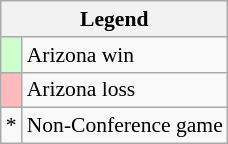<table class="wikitable" style="font-size:90%">
<tr>
<th colspan=2>Legend</th>
</tr>
<tr>
<td style="background:#ccffcc;"> </td>
<td>Arizona win</td>
</tr>
<tr>
<td style="background:#fbb;"> </td>
<td>Arizona loss</td>
</tr>
<tr>
<td>*</td>
<td>Non-Conference game</td>
</tr>
</table>
